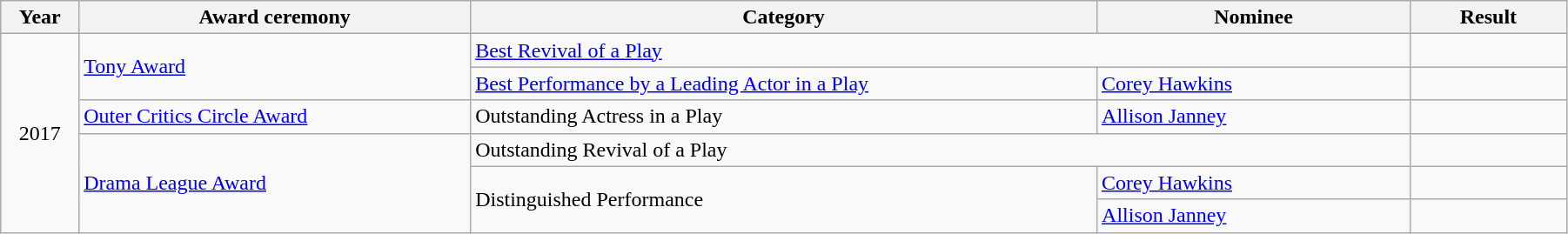<table class="wikitable" style="width:95%;">
<tr>
<th style="width:5%;">Year</th>
<th style="width:25%;">Award ceremony</th>
<th style="width:40%;">Category</th>
<th style="width:20%;">Nominee</th>
<th style="width:10%;">Result</th>
</tr>
<tr>
<td rowspan="6" style="text-align:center;">2017</td>
<td rowspan="2"><a href='#'>Tony Award</a></td>
<td colspan=2><a href='#'>Best Revival of a Play</a></td>
<td></td>
</tr>
<tr>
<td><a href='#'>Best Performance by a Leading Actor in a Play</a></td>
<td><a href='#'>Corey Hawkins</a></td>
<td></td>
</tr>
<tr>
<td><a href='#'>Outer Critics Circle Award</a></td>
<td>Outstanding Actress in a Play</td>
<td><a href='#'>Allison Janney</a></td>
<td></td>
</tr>
<tr>
<td rowspan=3><a href='#'>Drama League Award</a></td>
<td colspan=2>Outstanding Revival of a Play</td>
<td></td>
</tr>
<tr>
<td rowspan=2>Distinguished Performance</td>
<td><a href='#'>Corey Hawkins</a></td>
<td></td>
</tr>
<tr>
<td><a href='#'>Allison Janney</a></td>
<td></td>
</tr>
</table>
